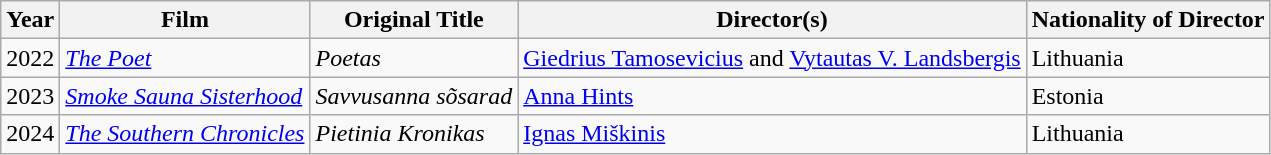<table class="wikitable sortable">
<tr>
<th>Year</th>
<th>Film</th>
<th>Original Title</th>
<th>Director(s)</th>
<th>Nationality of Director</th>
</tr>
<tr>
<td>2022</td>
<td><em><a href='#'>The Poet</a></em></td>
<td><em>Poetas</em></td>
<td><a href='#'>Giedrius Tamosevicius</a> and <a href='#'>Vytautas V. Landsbergis</a></td>
<td>Lithuania</td>
</tr>
<tr>
<td>2023</td>
<td><em><a href='#'>Smoke Sauna Sisterhood</a></em></td>
<td><em>Savvusanna sõsarad</em></td>
<td><a href='#'>Anna Hints</a></td>
<td>Estonia</td>
</tr>
<tr>
<td>2024</td>
<td><em><a href='#'>The Southern Chronicles</a></em></td>
<td><em>Pietinia Kronikas</em></td>
<td><a href='#'>Ignas Miškinis</a></td>
<td>Lithuania</td>
</tr>
</table>
